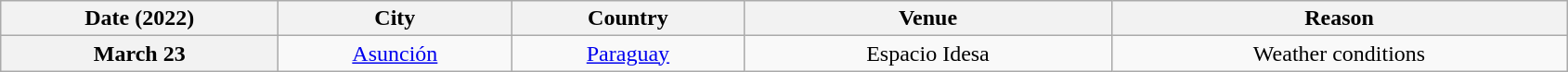<table class="wikitable plainrowheaders" style="text-align:center;">
<tr>
<th scope="col" style="width:12em;">Date (2022)</th>
<th scope="col" style="width:10em;">City</th>
<th scope="col" style="width:10em;">Country</th>
<th scope="col" style="width:16em;">Venue</th>
<th scope="col" style="width:20em;">Reason</th>
</tr>
<tr>
<th scope="row">March 23 </th>
<td><a href='#'>Asunción</a></td>
<td><a href='#'>Paraguay</a></td>
<td>Espacio Idesa</td>
<td>Weather conditions</td>
</tr>
</table>
